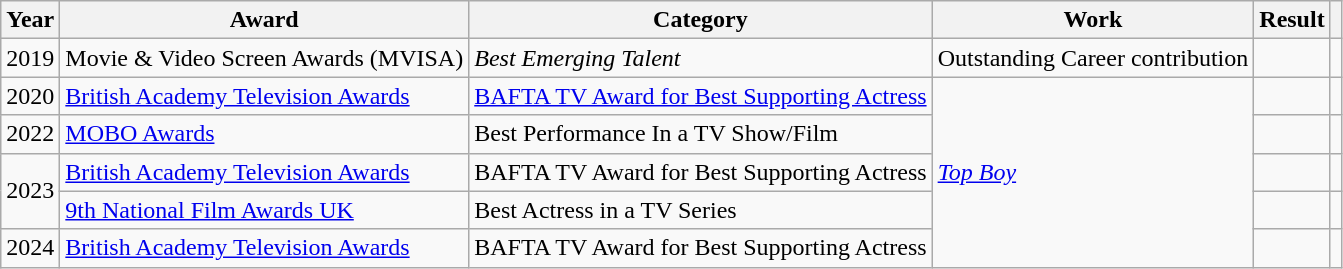<table class="wikitable plainrowheaders">
<tr>
<th>Year</th>
<th>Award</th>
<th>Category</th>
<th>Work</th>
<th>Result</th>
<th></th>
</tr>
<tr>
<td>2019</td>
<td>Movie & Video Screen Awards (MVISA)</td>
<td><em>Best Emerging Talent</em></td>
<td>Outstanding Career contribution</td>
<td></td>
<td></td>
</tr>
<tr>
<td>2020</td>
<td><a href='#'>British Academy Television Awards</a></td>
<td><a href='#'>BAFTA TV Award for Best Supporting Actress</a></td>
<td rowspan="5"><em><a href='#'>Top Boy</a></em></td>
<td></td>
<td></td>
</tr>
<tr>
<td>2022</td>
<td><a href='#'>MOBO Awards</a></td>
<td>Best Performance In a TV Show/Film</td>
<td></td>
<td></td>
</tr>
<tr>
<td rowspan="2">2023</td>
<td><a href='#'>British Academy Television Awards</a></td>
<td>BAFTA TV Award for Best Supporting Actress</td>
<td></td>
<td></td>
</tr>
<tr>
<td><a href='#'>9th National Film Awards UK</a></td>
<td>Best Actress in a TV Series</td>
<td></td>
<td style="text-align:center;"></td>
</tr>
<tr>
<td rowspan="">2024</td>
<td><a href='#'>British Academy Television Awards</a></td>
<td>BAFTA TV Award for Best Supporting Actress</td>
<td></td>
<td></td>
</tr>
</table>
